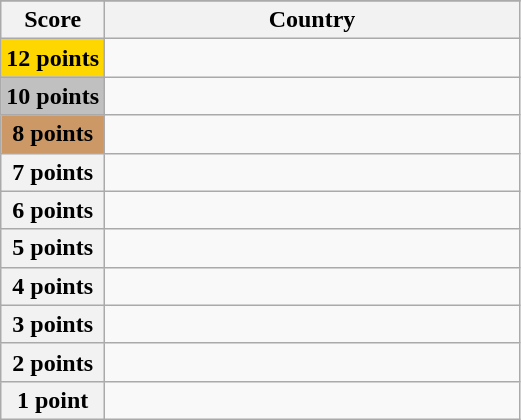<table class="wikitable">
<tr>
</tr>
<tr>
<th scope="col" width="20%">Score</th>
<th scope="col">Country</th>
</tr>
<tr>
<th scope="row" style="background:gold">12 points</th>
<td></td>
</tr>
<tr>
<th scope="row" style="background:silver">10 points</th>
<td></td>
</tr>
<tr>
<th scope="row" style="background:#CC9966">8 points</th>
<td></td>
</tr>
<tr>
<th scope="row">7 points</th>
<td></td>
</tr>
<tr>
<th scope="row">6 points</th>
<td></td>
</tr>
<tr>
<th scope="row">5 points</th>
<td></td>
</tr>
<tr>
<th scope="row">4 points</th>
<td></td>
</tr>
<tr>
<th scope="row">3 points</th>
<td></td>
</tr>
<tr>
<th scope="row">2 points</th>
<td></td>
</tr>
<tr>
<th scope="row">1 point</th>
<td></td>
</tr>
</table>
